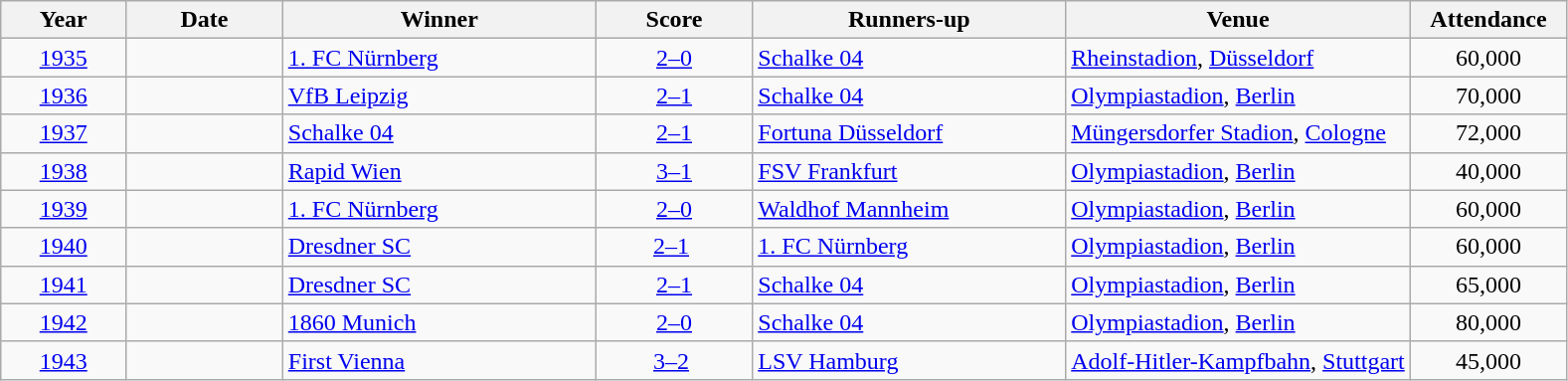<table class="wikitable sortable">
<tr>
<th style="width:8%">Year</th>
<th style="width:10%">Date</th>
<th style="width:20%">Winner</th>
<th class="unsortable" style="width:10%">Score</th>
<th style="width:20%">Runners-up</th>
<th style="width:22%">Venue</th>
<th style="width:10%">Attendance</th>
</tr>
<tr>
<td style="text-align:center"><a href='#'>1935</a></td>
<td style="text-align:center"></td>
<td data-sort-value="Nurnberg"><a href='#'>1. FC Nürnberg</a></td>
<td style="text-align:center"><a href='#'>2–0</a></td>
<td data-sort-value="Schalke"><a href='#'>Schalke 04</a></td>
<td><a href='#'>Rheinstadion</a>, <a href='#'>Düsseldorf</a></td>
<td style="text-align:center">60,000</td>
</tr>
<tr>
<td style="text-align:center"><a href='#'>1936</a></td>
<td style="text-align:center"></td>
<td data-sort-value="Leipzig"><a href='#'>VfB Leipzig</a></td>
<td style="text-align:center"><a href='#'>2–1</a></td>
<td data-sort-value="Schalke"><a href='#'>Schalke 04</a></td>
<td><a href='#'>Olympiastadion</a>, <a href='#'>Berlin</a></td>
<td style="text-align:center">70,000</td>
</tr>
<tr>
<td style="text-align:center"><a href='#'>1937</a></td>
<td style="text-align:center"></td>
<td data-sort-value="Schalke"><a href='#'>Schalke 04</a></td>
<td style="text-align:center"><a href='#'>2–1</a></td>
<td data-sort-value="Dusseldorf"><a href='#'>Fortuna Düsseldorf</a></td>
<td><a href='#'>Müngersdorfer Stadion</a>, <a href='#'>Cologne</a></td>
<td style="text-align:center">72,000</td>
</tr>
<tr>
<td style="text-align:center"><a href='#'>1938</a></td>
<td style="text-align:center"></td>
<td data-sort-value="Wien"><a href='#'>Rapid Wien</a></td>
<td style="text-align:center"><a href='#'>3–1</a></td>
<td data-sort-value="Frankfurt"><a href='#'>FSV Frankfurt</a></td>
<td><a href='#'>Olympiastadion</a>, <a href='#'>Berlin</a></td>
<td style="text-align:center">40,000</td>
</tr>
<tr>
<td style="text-align:center"><a href='#'>1939</a></td>
<td style="text-align:center"></td>
<td data-sort-value="Nurnberg"><a href='#'>1. FC Nürnberg</a></td>
<td style="text-align:center"><a href='#'>2–0</a></td>
<td data-sort-value="Mannheim"><a href='#'>Waldhof Mannheim</a></td>
<td><a href='#'>Olympiastadion</a>, <a href='#'>Berlin</a></td>
<td style="text-align:center">60,000</td>
</tr>
<tr>
<td style="text-align:center"><a href='#'>1940</a></td>
<td style="text-align:center"></td>
<td data-sort-value="Dresden"><a href='#'>Dresdner SC</a></td>
<td style="text-align:center"><a href='#'>2–1</a> </td>
<td data-sort-value="Nurnberg"><a href='#'>1. FC Nürnberg</a></td>
<td><a href='#'>Olympiastadion</a>, <a href='#'>Berlin</a></td>
<td style="text-align:center">60,000</td>
</tr>
<tr>
<td style="text-align:center"><a href='#'>1941</a></td>
<td style="text-align:center"></td>
<td data-sort-value="Dresden"><a href='#'>Dresdner SC</a></td>
<td style="text-align:center"><a href='#'>2–1</a></td>
<td data-sort-value="Schalke"><a href='#'>Schalke 04</a></td>
<td><a href='#'>Olympiastadion</a>, <a href='#'>Berlin</a></td>
<td style="text-align:center">65,000</td>
</tr>
<tr>
<td style="text-align:center"><a href='#'>1942</a></td>
<td style="text-align:center"></td>
<td data-sort-value="Munich, 1860"><a href='#'>1860 Munich</a></td>
<td style="text-align:center"><a href='#'>2–0</a></td>
<td data-sort-value="Schalke"><a href='#'>Schalke 04</a></td>
<td><a href='#'>Olympiastadion</a>, <a href='#'>Berlin</a></td>
<td style="text-align:center">80,000</td>
</tr>
<tr>
<td style="text-align:center"><a href='#'>1943</a></td>
<td style="text-align:center"></td>
<td data-sort-value="Vienna"><a href='#'>First Vienna</a></td>
<td style="text-align:center"><a href='#'>3–2</a> </td>
<td data-sort-value="Hamburg"><a href='#'>LSV Hamburg</a></td>
<td><a href='#'>Adolf-Hitler-Kampfbahn</a>, <a href='#'>Stuttgart</a></td>
<td style="text-align:center">45,000</td>
</tr>
</table>
